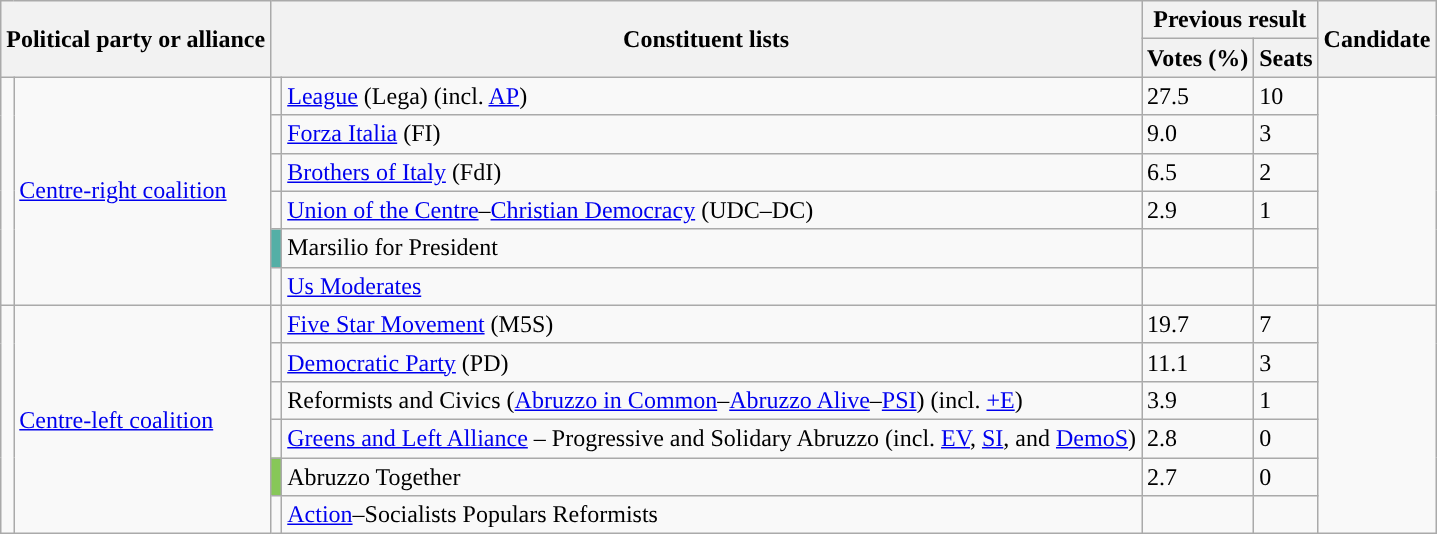<table class="wikitable" style="text-align:left">
<tr>
<th colspan=2 rowspan="2">Political party or alliance</th>
<th colspan=2 rowspan="2">Constituent lists</th>
<th colspan="2">Previous result</th>
<th colspan="2" rowspan="2">Candidate</th>
</tr>
<tr>
<th>Votes (%)</th>
<th>Seats</th>
</tr>
<tr>
<td rowspan="6" style="background:"></td>
<td rowspan=6><a href='#'>Centre-right coalition</a></td>
<td></td>
<td><a href='#'>League</a> (Lega) (incl. <a href='#'>AP</a>)</td>
<td>27.5</td>
<td>10</td>
<td rowspan="6"></td>
</tr>
<tr>
<td></td>
<td style="text-align:left;"><a href='#'>Forza Italia</a> (FI)</td>
<td>9.0</td>
<td>3</td>
</tr>
<tr>
<td></td>
<td style="text-align:left;"><a href='#'>Brothers of Italy</a> (FdI)</td>
<td>6.5</td>
<td>2</td>
</tr>
<tr>
<td></td>
<td><a href='#'>Union of the Centre</a>–<a href='#'>Christian Democracy</a> (UDC–DC)</td>
<td>2.9</td>
<td>1</td>
</tr>
<tr>
<td bgcolor="#54afa6"></td>
<td style="text-align:left;">Marsilio for President</td>
<td></td>
<td></td>
</tr>
<tr>
<td></td>
<td><a href='#'>Us Moderates</a></td>
<td></td>
<td></td>
</tr>
<tr>
<td rowspan="6"></td>
<td rowspan=6><a href='#'>Centre-left coalition</a></td>
<td style="background-color:"></td>
<td><a href='#'>Five Star Movement</a> (M5S)</td>
<td>19.7</td>
<td>7</td>
<td rowspan="6"></td>
</tr>
<tr>
<td></td>
<td style="text-align:left;"><a href='#'>Democratic Party</a> (PD)</td>
<td>11.1</td>
<td>3</td>
</tr>
<tr>
<td style="background-color:"></td>
<td>Reformists and Civics (<a href='#'>Abruzzo in Common</a>–<a href='#'>Abruzzo Alive</a>–<a href='#'>PSI</a>) (incl. <a href='#'>+E</a>)</td>
<td>3.9</td>
<td>1</td>
</tr>
<tr>
<td></td>
<td style="text-align:left;"><a href='#'>Greens and Left Alliance</a> – Progressive and Solidary Abruzzo (incl. <a href='#'>EV</a>, <a href='#'>SI</a>, and <a href='#'>DemoS</a>)</td>
<td>2.8</td>
<td>0</td>
</tr>
<tr>
<td style="background-color:#87C758"></td>
<td>Abruzzo Together</td>
<td>2.7</td>
<td>0</td>
</tr>
<tr>
<td style="background-color:"></td>
<td><a href='#'>Action</a>–Socialists Populars Reformists</td>
<td></td>
<td></td>
</tr>
</table>
